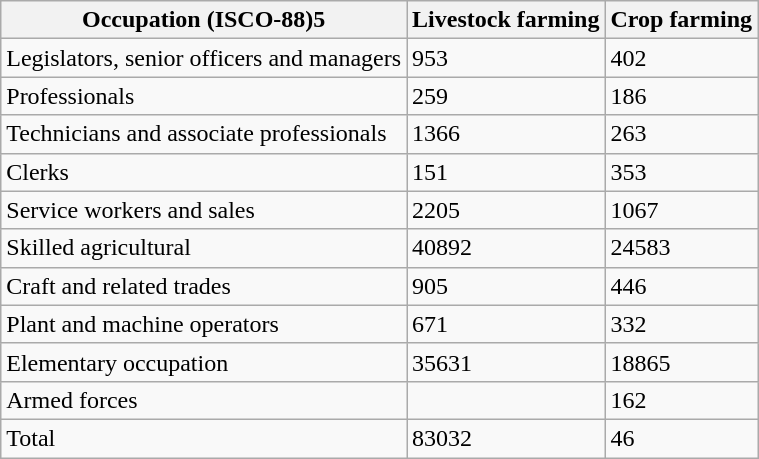<table class="wikitable">
<tr>
<th>Occupation (ISCO-88)5</th>
<th>Livestock farming</th>
<th>Crop farming</th>
</tr>
<tr>
<td>Legislators, senior officers and managers</td>
<td>953</td>
<td>402</td>
</tr>
<tr>
<td>Professionals</td>
<td>259</td>
<td>186</td>
</tr>
<tr>
<td>Technicians and associate professionals</td>
<td>1366</td>
<td>263</td>
</tr>
<tr>
<td>Clerks</td>
<td>151</td>
<td>353</td>
</tr>
<tr>
<td>Service workers and sales</td>
<td>2205</td>
<td>1067</td>
</tr>
<tr>
<td>Skilled agricultural</td>
<td>40892</td>
<td>24583</td>
</tr>
<tr>
<td>Craft and related trades</td>
<td>905</td>
<td>446</td>
</tr>
<tr>
<td>Plant and machine operators</td>
<td>671</td>
<td>332</td>
</tr>
<tr>
<td>Elementary occupation</td>
<td>35631</td>
<td>18865</td>
</tr>
<tr>
<td>Armed forces</td>
<td></td>
<td>162</td>
</tr>
<tr>
<td>Total</td>
<td>83032</td>
<td>46</td>
</tr>
</table>
